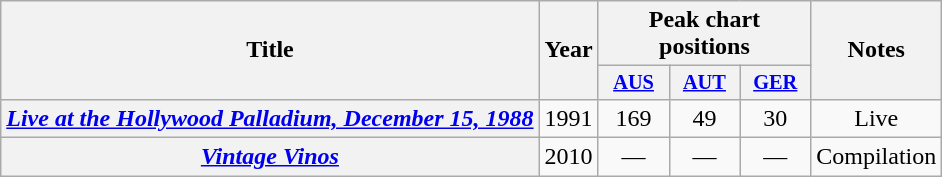<table class="wikitable plainrowheaders" style="text-align:center">
<tr>
<th scope="col" rowspan="2">Title</th>
<th scope="col" rowspan="2">Year</th>
<th scope="col" colspan="3">Peak chart positions</th>
<th scope="col" rowspan="2">Notes</th>
</tr>
<tr>
<th scope="col" style="width:3em; font-size:85%"><a href='#'>AUS</a><br></th>
<th scope="col" style="width:3em; font-size:85%"><a href='#'>AUT</a><br></th>
<th scope="col" style="width:3em; font-size:85%"><a href='#'>GER</a><br></th>
</tr>
<tr>
<th scope="row"><em><a href='#'>Live at the Hollywood Palladium, December 15, 1988</a></em><br></th>
<td>1991</td>
<td>169</td>
<td>49</td>
<td>30</td>
<td>Live</td>
</tr>
<tr>
<th scope="row"><em><a href='#'>Vintage Vinos</a></em></th>
<td>2010</td>
<td>—</td>
<td>—</td>
<td>—</td>
<td>Compilation</td>
</tr>
</table>
